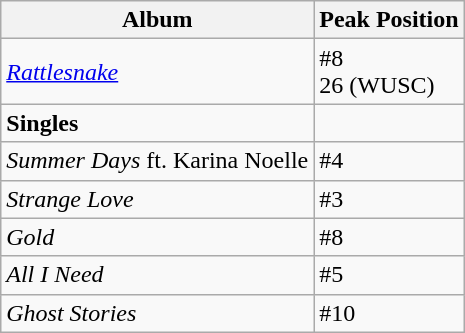<table class="wikitable sortable">
<tr>
<th>Album</th>
<th>Peak Position</th>
</tr>
<tr>
<td><em><a href='#'>Rattlesnake</a></em></td>
<td>#8<br>26 (WUSC)</td>
</tr>
<tr>
<td><strong>Singles</strong></td>
<td></td>
</tr>
<tr>
<td><em>Summer Days</em> ft. Karina Noelle</td>
<td>#4</td>
</tr>
<tr>
<td><em>Strange Love</em></td>
<td>#3</td>
</tr>
<tr>
<td><em>Gold</em></td>
<td>#8</td>
</tr>
<tr>
<td><em>All I Need</em></td>
<td>#5</td>
</tr>
<tr>
<td><em>Ghost Stories</em></td>
<td>#10</td>
</tr>
</table>
